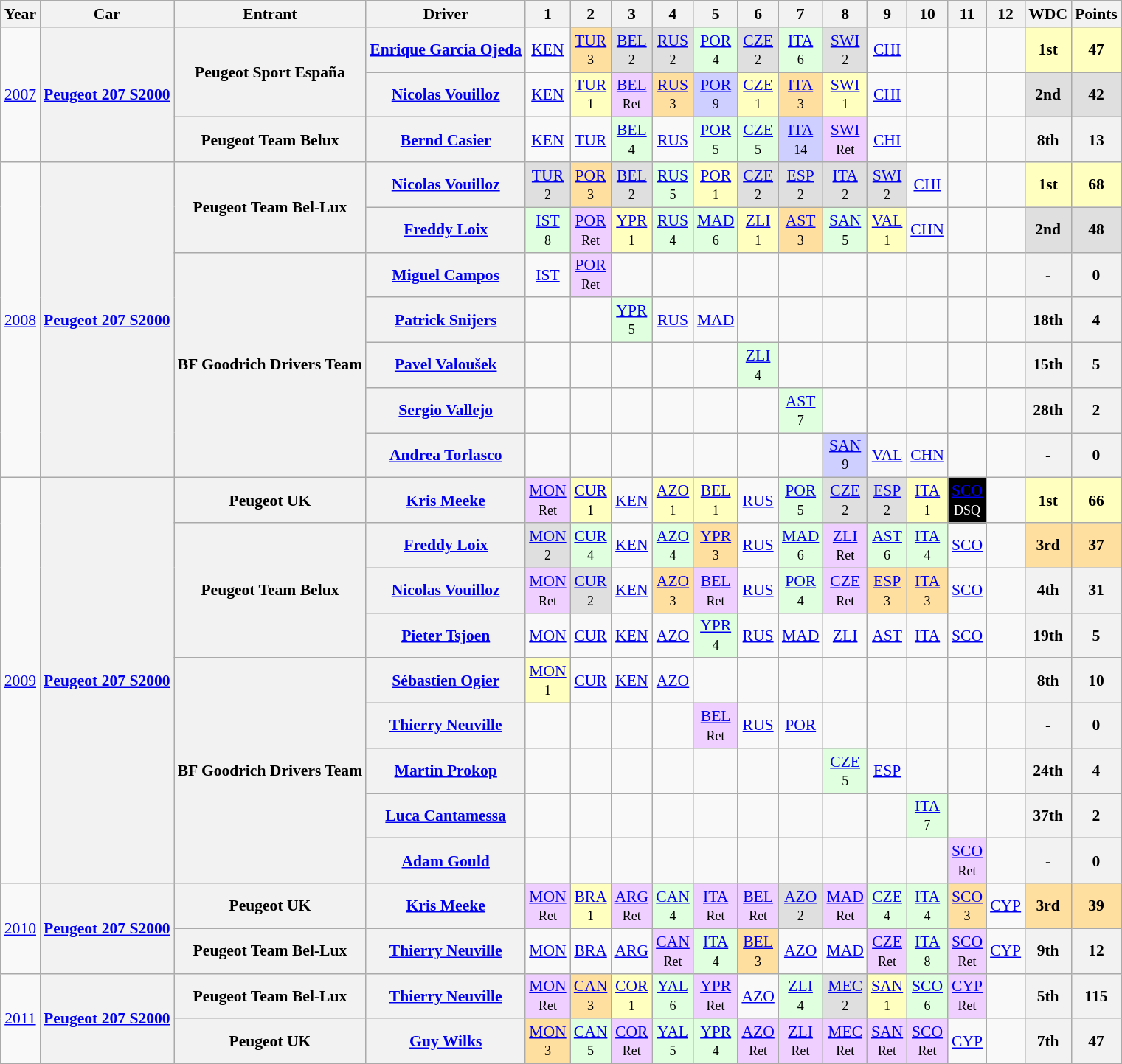<table class="wikitable" border="1" style="text-align:center; font-size:90%;">
<tr>
<th>Year</th>
<th>Car</th>
<th>Entrant</th>
<th>Driver</th>
<th>1</th>
<th>2</th>
<th>3</th>
<th>4</th>
<th>5</th>
<th>6</th>
<th>7</th>
<th>8</th>
<th>9</th>
<th>10</th>
<th>11</th>
<th>12</th>
<th>WDC</th>
<th>Points</th>
</tr>
<tr>
<td rowspan="3"><a href='#'>2007</a></td>
<th rowspan="3"><a href='#'>Peugeot 207 S2000</a></th>
<th rowspan="2"> Peugeot Sport España</th>
<th> <a href='#'>Enrique García Ojeda</a></th>
<td><a href='#'>KEN</a></td>
<td style="background:#FFDF9F;"><a href='#'>TUR</a><br><small>3</small></td>
<td style="background:#DFDFDF;"><a href='#'>BEL</a><br><small>2</small></td>
<td style="background:#DFDFDF;"><a href='#'>RUS</a><br><small>2</small></td>
<td style="background:#DFFFDF;"><a href='#'>POR</a><br><small>4</small></td>
<td style="background:#DFDFDF;"><a href='#'>CZE</a><br><small>2</small></td>
<td style="background:#DFFFDF;"><a href='#'>ITA</a><br><small>6</small></td>
<td style="background:#DFDFDF;"><a href='#'>SWI</a><br><small>2</small></td>
<td><a href='#'>CHI</a></td>
<td></td>
<td></td>
<td></td>
<td style="background:#FFFFBF;"><strong>1st</strong></td>
<td style="background:#FFFFBF;"><strong>47</strong></td>
</tr>
<tr>
<th> <a href='#'>Nicolas Vouilloz</a></th>
<td><a href='#'>KEN</a></td>
<td style="background:#FFFFBF;"><a href='#'>TUR</a><br><small>1</small></td>
<td style="background:#EFCFFF;"><a href='#'>BEL</a><br><small>Ret</small></td>
<td style="background:#FFDF9F;"><a href='#'>RUS</a><br><small>3</small></td>
<td style="background:#CFCFFF;"><a href='#'>POR</a><br><small>9</small></td>
<td style="background:#FFFFBF;"><a href='#'>CZE</a><br><small>1</small></td>
<td style="background:#FFDF9F;"><a href='#'>ITA</a><br><small>3</small></td>
<td style="background:#FFFFBF;"><a href='#'>SWI</a><br><small>1</small></td>
<td><a href='#'>CHI</a></td>
<td></td>
<td></td>
<td></td>
<td style="background:#DFDFDF;"><strong>2nd</strong></td>
<td style="background:#DFDFDF;"><strong>42</strong></td>
</tr>
<tr>
<th> Peugeot Team Belux</th>
<th> <a href='#'>Bernd Casier</a></th>
<td><a href='#'>KEN</a></td>
<td><a href='#'>TUR</a></td>
<td style="background:#DFFFDF;"><a href='#'>BEL</a><br><small>4</small></td>
<td><a href='#'>RUS</a></td>
<td style="background:#DFFFDF;"><a href='#'>POR</a><br><small>5</small></td>
<td style="background:#DFFFDF;"><a href='#'>CZE</a><br><small>5</small></td>
<td style="background:#CFCFFF;"><a href='#'>ITA</a><br><small>14</small></td>
<td style="background:#EFCFFF;"><a href='#'>SWI</a><br><small>Ret</small></td>
<td><a href='#'>CHI</a></td>
<td></td>
<td></td>
<td></td>
<th>8th</th>
<th>13</th>
</tr>
<tr>
<td rowspan="7"><a href='#'>2008</a></td>
<th rowspan="7"><a href='#'>Peugeot 207 S2000</a></th>
<th rowspan="2"> Peugeot Team Bel-Lux</th>
<th> <a href='#'>Nicolas Vouilloz</a></th>
<td style="background:#DFDFDF;"><a href='#'>TUR</a><br><small>2</small></td>
<td style="background:#FFDF9F;"><a href='#'>POR</a><br><small>3</small></td>
<td style="background:#DFDFDF;"><a href='#'>BEL</a><br><small>2</small></td>
<td style="background:#DFFFDF;"><a href='#'>RUS</a><br><small>5</small></td>
<td style="background:#FFFFBF;"><a href='#'>POR</a><br><small>1</small></td>
<td style="background:#DFDFDF;"><a href='#'>CZE</a><br><small>2</small></td>
<td style="background:#DFDFDF;"><a href='#'>ESP</a><br><small>2</small></td>
<td style="background:#DFDFDF;"><a href='#'>ITA</a><br><small>2</small></td>
<td style="background:#DFDFDF;"><a href='#'>SWI</a><br><small>2</small></td>
<td><a href='#'>CHI</a></td>
<td></td>
<td></td>
<td style="background:#FFFFBF;"><strong>1st</strong></td>
<td style="background:#FFFFBF;"><strong>68</strong></td>
</tr>
<tr>
<th> <a href='#'>Freddy Loix</a></th>
<td style="background:#DFFFDF;"><a href='#'>IST</a><br><small>8</small></td>
<td style="background:#EFCFFF;"><a href='#'>POR</a><br><small>Ret</small></td>
<td style="background:#FFFFBF;"><a href='#'>YPR</a><br><small>1</small></td>
<td style="background:#DFFFDF;"><a href='#'>RUS</a><br><small>4</small></td>
<td style="background:#DFFFDF;"><a href='#'>MAD</a><br><small>6</small></td>
<td style="background:#FFFFBF;"><a href='#'>ZLI</a><br><small>1</small></td>
<td style="background:#FFDF9F;"><a href='#'>AST</a><br><small>3</small></td>
<td style="background:#DFFFDF;"><a href='#'>SAN</a><br><small>5</small></td>
<td style="background:#FFFFBF;"><a href='#'>VAL</a><br><small>1</small></td>
<td><a href='#'>CHN</a></td>
<td></td>
<td></td>
<td style="background:#DFDFDF;"><strong>2nd</strong></td>
<td style="background:#DFDFDF;"><strong>48</strong></td>
</tr>
<tr>
<th rowspan="5"> BF Goodrich Drivers Team</th>
<th> <a href='#'>Miguel Campos</a></th>
<td><a href='#'>IST</a></td>
<td style="background:#EFCFFF;"><a href='#'>POR</a><br><small>Ret</small></td>
<td></td>
<td></td>
<td></td>
<td></td>
<td></td>
<td></td>
<td></td>
<td></td>
<td></td>
<td></td>
<th>-</th>
<th>0</th>
</tr>
<tr>
<th> <a href='#'>Patrick Snijers</a></th>
<td></td>
<td></td>
<td style="background:#DFFFDF;"><a href='#'>YPR</a><br><small>5</small></td>
<td><a href='#'>RUS</a></td>
<td><a href='#'>MAD</a></td>
<td></td>
<td></td>
<td></td>
<td></td>
<td></td>
<td></td>
<td></td>
<th>18th</th>
<th>4</th>
</tr>
<tr>
<th> <a href='#'>Pavel Valoušek</a></th>
<td></td>
<td></td>
<td></td>
<td></td>
<td></td>
<td style="background:#DFFFDF;"><a href='#'>ZLI</a><br><small>4</small></td>
<td></td>
<td></td>
<td></td>
<td></td>
<td></td>
<td></td>
<th>15th</th>
<th>5</th>
</tr>
<tr>
<th> <a href='#'>Sergio Vallejo</a></th>
<td></td>
<td></td>
<td></td>
<td></td>
<td></td>
<td></td>
<td style="background:#DFFFDF;"><a href='#'>AST</a><br><small>7</small></td>
<td></td>
<td></td>
<td></td>
<td></td>
<td></td>
<th>28th</th>
<th>2</th>
</tr>
<tr>
<th> <a href='#'>Andrea Torlasco</a></th>
<td></td>
<td></td>
<td></td>
<td></td>
<td></td>
<td></td>
<td></td>
<td style="background:#CFCFFF;"><a href='#'>SAN</a><br><small>9</small></td>
<td><a href='#'>VAL</a></td>
<td><a href='#'>CHN</a></td>
<td></td>
<td></td>
<th>-</th>
<th>0</th>
</tr>
<tr>
<td rowspan="9"><a href='#'>2009</a></td>
<th rowspan="9"><a href='#'>Peugeot 207 S2000</a></th>
<th> Peugeot UK</th>
<th> <a href='#'>Kris Meeke</a></th>
<td style="background:#EFCFFF;"><a href='#'>MON</a><br><small>Ret</small></td>
<td style="background:#FFFFBF;"><a href='#'>CUR</a><br><small>1</small></td>
<td><a href='#'>KEN</a></td>
<td style="background:#FFFFBF;"><a href='#'>AZO</a><br><small>1</small></td>
<td style="background:#FFFFBF;"><a href='#'>BEL</a><br><small>1</small></td>
<td><a href='#'>RUS</a></td>
<td style="background:#DFFFDF;"><a href='#'>POR</a><br><small>5</small></td>
<td style="background:#DFDFDF;"><a href='#'>CZE</a><br><small>2</small></td>
<td style="background:#DFDFDF;"><a href='#'>ESP</a><br><small>2</small></td>
<td style="background:#FFFFBF;"><a href='#'>ITA</a><br><small>1</small></td>
<td style="background:#000000; color:#ffffff"><a href='#'>SCO</a><br><small>DSQ</small></td>
<td></td>
<td style="background:#FFFFBF;"><strong>1st</strong></td>
<td style="background:#FFFFBF;"><strong>66</strong></td>
</tr>
<tr>
<th rowspan="3"> Peugeot Team Belux</th>
<th> <a href='#'>Freddy Loix</a></th>
<td style="background:#DFDFDF;"><a href='#'>MON</a><br><small>2</small></td>
<td style="background:#DFFFDF;"><a href='#'>CUR</a><br><small>4</small></td>
<td><a href='#'>KEN</a></td>
<td style="background:#DFFFDF;"><a href='#'>AZO</a><br><small>4</small></td>
<td style="background:#FFDF9F;"><a href='#'>YPR</a><br><small>3</small></td>
<td><a href='#'>RUS</a></td>
<td style="background:#DFFFDF;"><a href='#'>MAD</a><br><small>6</small></td>
<td style="background:#EFCFFF;"><a href='#'>ZLI</a><br><small>Ret</small></td>
<td style="background:#DFFFDF;"><a href='#'>AST</a><br><small>6</small></td>
<td style="background:#DFFFDF;"><a href='#'>ITA</a><br><small>4</small></td>
<td><a href='#'>SCO</a></td>
<td></td>
<td style="background:#FFDF9F;"><strong>3rd</strong></td>
<td style="background:#FFDF9F;"><strong>37</strong></td>
</tr>
<tr>
<th> <a href='#'>Nicolas Vouilloz</a></th>
<td style="background:#EFCFFF;"><a href='#'>MON</a><br><small>Ret</small></td>
<td style="background:#DFDFDF;"><a href='#'>CUR</a><br><small>2</small></td>
<td><a href='#'>KEN</a></td>
<td style="background:#FFDF9F;"><a href='#'>AZO</a><br><small>3</small></td>
<td style="background:#EFCFFF;"><a href='#'>BEL</a><br><small>Ret</small></td>
<td><a href='#'>RUS</a></td>
<td style="background:#DFFFDF;"><a href='#'>POR</a><br><small>4</small></td>
<td style="background:#EFCFFF;"><a href='#'>CZE</a><br><small>Ret</small></td>
<td style="background:#FFDF9F;"><a href='#'>ESP</a><br><small>3</small></td>
<td style="background:#FFDF9F;"><a href='#'>ITA</a><br><small>3</small></td>
<td><a href='#'>SCO</a></td>
<td></td>
<th>4th</th>
<th>31</th>
</tr>
<tr>
<th> <a href='#'>Pieter Tsjoen</a></th>
<td><a href='#'>MON</a></td>
<td><a href='#'>CUR</a></td>
<td><a href='#'>KEN</a></td>
<td><a href='#'>AZO</a></td>
<td style="background:#DFFFDF;"><a href='#'>YPR</a><br><small>4</small></td>
<td><a href='#'>RUS</a></td>
<td><a href='#'>MAD</a></td>
<td><a href='#'>ZLI</a></td>
<td><a href='#'>AST</a></td>
<td><a href='#'>ITA</a></td>
<td><a href='#'>SCO</a></td>
<td></td>
<th>19th</th>
<th>5</th>
</tr>
<tr>
<th rowspan="5"> BF Goodrich Drivers Team</th>
<th> <a href='#'>Sébastien Ogier</a></th>
<td style="background:#FFFFBF;"><a href='#'>MON</a><br><small>1</small></td>
<td><a href='#'>CUR</a></td>
<td><a href='#'>KEN</a></td>
<td><a href='#'>AZO</a></td>
<td></td>
<td></td>
<td></td>
<td></td>
<td></td>
<td></td>
<td></td>
<td></td>
<th>8th</th>
<th>10</th>
</tr>
<tr>
<th> <a href='#'>Thierry Neuville</a></th>
<td></td>
<td></td>
<td></td>
<td></td>
<td style="background:#EFCFFF;"><a href='#'>BEL</a><br><small>Ret</small></td>
<td><a href='#'>RUS</a></td>
<td><a href='#'>POR</a></td>
<td></td>
<td></td>
<td></td>
<td></td>
<td></td>
<th>-</th>
<th>0</th>
</tr>
<tr>
<th> <a href='#'>Martin Prokop</a></th>
<td></td>
<td></td>
<td></td>
<td></td>
<td></td>
<td></td>
<td></td>
<td style="background:#DFFFDF;"><a href='#'>CZE</a><br><small>5</small></td>
<td><a href='#'>ESP</a></td>
<td></td>
<td></td>
<td></td>
<th>24th</th>
<th>4</th>
</tr>
<tr>
<th> <a href='#'>Luca Cantamessa</a></th>
<td></td>
<td></td>
<td></td>
<td></td>
<td></td>
<td></td>
<td></td>
<td></td>
<td></td>
<td style="background:#DFFFDF;"><a href='#'>ITA</a><br><small>7</small></td>
<td></td>
<td></td>
<th>37th</th>
<th>2</th>
</tr>
<tr>
<th> <a href='#'>Adam Gould</a></th>
<td></td>
<td></td>
<td></td>
<td></td>
<td></td>
<td></td>
<td></td>
<td></td>
<td></td>
<td></td>
<td style="background:#EFCFFF;"><a href='#'>SCO</a><br><small>Ret</small></td>
<td></td>
<th>-</th>
<th>0</th>
</tr>
<tr>
<td rowspan="2"><a href='#'>2010</a></td>
<th rowspan="2"><a href='#'>Peugeot 207 S2000</a></th>
<th> Peugeot UK</th>
<th> <a href='#'>Kris Meeke</a></th>
<td style="background:#EFCFFF;"><a href='#'>MON</a><br><small>Ret</small></td>
<td style="background:#FFFFBF;"><a href='#'>BRA</a><br><small>1</small></td>
<td style="background:#EFCFFF;"><a href='#'>ARG</a><br><small>Ret</small></td>
<td style="background:#DFFFDF;"><a href='#'>CAN</a><br><small>4</small></td>
<td style="background:#EFCFFF;"><a href='#'>ITA</a><br><small>Ret</small></td>
<td style="background:#EFCFFF;"><a href='#'>BEL</a><br><small>Ret</small></td>
<td style="background:#DFDFDF;"><a href='#'>AZO</a><br><small>2</small></td>
<td style="background:#EFCFFF;"><a href='#'>MAD</a><br><small>Ret</small></td>
<td style="background:#DFFFDF;"><a href='#'>CZE</a><br><small>4</small></td>
<td style="background:#DFFFDF;"><a href='#'>ITA</a><br><small>4</small></td>
<td style="background:#FFDF9F;"><a href='#'>SCO</a><br><small>3</small></td>
<td><a href='#'>CYP</a></td>
<td style="background:#FFDF9F;"><strong>3rd</strong></td>
<td style="background:#FFDF9F;"><strong>39</strong></td>
</tr>
<tr>
<th> Peugeot Team Bel-Lux</th>
<th> <a href='#'>Thierry Neuville</a></th>
<td><a href='#'>MON</a></td>
<td><a href='#'>BRA</a></td>
<td><a href='#'>ARG</a></td>
<td style="background:#EFCFFF;"><a href='#'>CAN</a><br><small>Ret</small></td>
<td style="background:#DFFFDF;"><a href='#'>ITA</a><br><small>4</small></td>
<td style="background:#FFDF9F;"><a href='#'>BEL</a><br><small>3</small></td>
<td><a href='#'>AZO</a></td>
<td><a href='#'>MAD</a></td>
<td style="background:#EFCFFF;"><a href='#'>CZE</a><br><small>Ret</small></td>
<td style="background:#DFFFDF;"><a href='#'>ITA</a><br><small>8</small></td>
<td style="background:#EFCFFF;"><a href='#'>SCO</a><br><small>Ret</small></td>
<td><a href='#'>CYP</a></td>
<th>9th</th>
<th>12</th>
</tr>
<tr>
<td rowspan="2"><a href='#'>2011</a></td>
<th rowspan="2"><a href='#'>Peugeot 207 S2000</a></th>
<th> Peugeot Team Bel-Lux</th>
<th> <a href='#'>Thierry Neuville</a></th>
<td style="background:#EFCFFF;"><a href='#'>MON</a><br><small>Ret</small></td>
<td style="background:#FFDF9F;"><a href='#'>CAN</a><br><small>3</small></td>
<td style="background:#FFFFBF;"><a href='#'>COR</a> <br><small>1</small></td>
<td style="background:#DFFFDF;"><a href='#'>YAL</a><br><small>6</small></td>
<td style="background:#EFCFFF;"><a href='#'>YPR</a><br><small>Ret</small></td>
<td><a href='#'>AZO</a></td>
<td style="background:#DFFFDF;"><a href='#'>ZLI</a><br><small>4</small></td>
<td style="background:#dfdfdf;"><a href='#'>MEC</a><br><small>2</small></td>
<td style="background:#FFFFBF;"><a href='#'>SAN</a> <br><small>1</small></td>
<td style="background:#DFFFDF;"><a href='#'>SCO</a> <br><small>6</small></td>
<td style="background:#EFCFFF;"><a href='#'>CYP</a> <br><small>Ret</small></td>
<td></td>
<th>5th</th>
<th>115</th>
</tr>
<tr>
<th> Peugeot UK</th>
<th> <a href='#'>Guy Wilks</a></th>
<td style="background:#FFDF9F;"><a href='#'>MON</a><br><small>3</small></td>
<td style="background:#DFFFDF;"><a href='#'>CAN</a><br><small>5</small></td>
<td style="background:#EFCFFF;"><a href='#'>COR</a><br><small>Ret</small></td>
<td style="background:#DFFFDF;"><a href='#'>YAL</a><br><small>5</small></td>
<td style="background:#DFFFDF;"><a href='#'>YPR</a><br><small>4</small></td>
<td style="background:#EFCFFF;"><a href='#'>AZO</a><br><small>Ret</small></td>
<td style="background:#EFCFFF;"><a href='#'>ZLI</a><br><small>Ret</small></td>
<td style="background:#EFCFFF;"><a href='#'>MEC</a><br><small>Ret</small></td>
<td style="background:#EFCFFF;"><a href='#'>SAN</a><br><small>Ret</small></td>
<td style="background:#EFCFFF;"><a href='#'>SCO</a><br><small>Ret</small></td>
<td><a href='#'>CYP</a></td>
<td></td>
<th>7th</th>
<th>47</th>
</tr>
<tr>
</tr>
</table>
